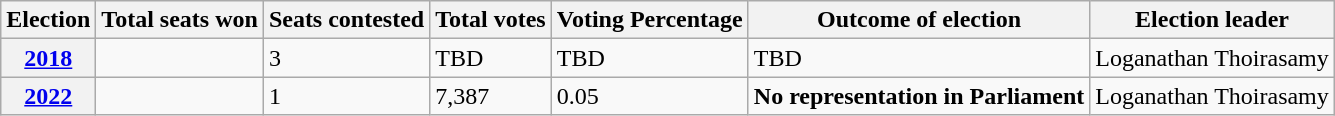<table class="wikitable">
<tr>
<th>Election</th>
<th>Total seats won</th>
<th>Seats contested</th>
<th>Total votes</th>
<th>Voting Percentage</th>
<th>Outcome of election</th>
<th>Election leader</th>
</tr>
<tr>
<th><a href='#'>2018</a></th>
<td></td>
<td>3</td>
<td>TBD</td>
<td>TBD</td>
<td>TBD </td>
<td>Loganathan Thoirasamy</td>
</tr>
<tr>
<th><a href='#'>2022</a></th>
<td></td>
<td>1</td>
<td>7,387</td>
<td>0.05</td>
<td><strong>No representation in Parliament</strong> </td>
<td>Loganathan Thoirasamy</td>
</tr>
</table>
